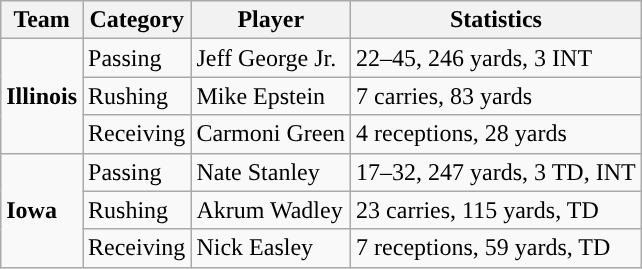<table class="wikitable" style="float: left;">
<tr>
<th>Team</th>
<th>Category</th>
<th>Player</th>
<th>Statistics</th>
</tr>
<tr>
<td rowspan=3><strong>Illinois</strong></td>
<td>Passing</td>
<td>Jeff George Jr.</td>
<td>22–45, 246 yards, 3 INT</td>
</tr>
<tr>
<td>Rushing</td>
<td>Mike Epstein</td>
<td>7 carries, 83 yards</td>
</tr>
<tr>
<td>Receiving</td>
<td>Carmoni Green</td>
<td>4 receptions, 28 yards</td>
</tr>
<tr>
<td rowspan=3><strong>Iowa</strong></td>
<td>Passing</td>
<td>Nate Stanley</td>
<td>17–32, 247 yards, 3 TD, INT</td>
</tr>
<tr>
<td>Rushing</td>
<td>Akrum Wadley</td>
<td>23 carries, 115 yards, TD</td>
</tr>
<tr>
<td>Receiving</td>
<td>Nick Easley</td>
<td>7 receptions, 59 yards, TD</td>
</tr>
</table>
